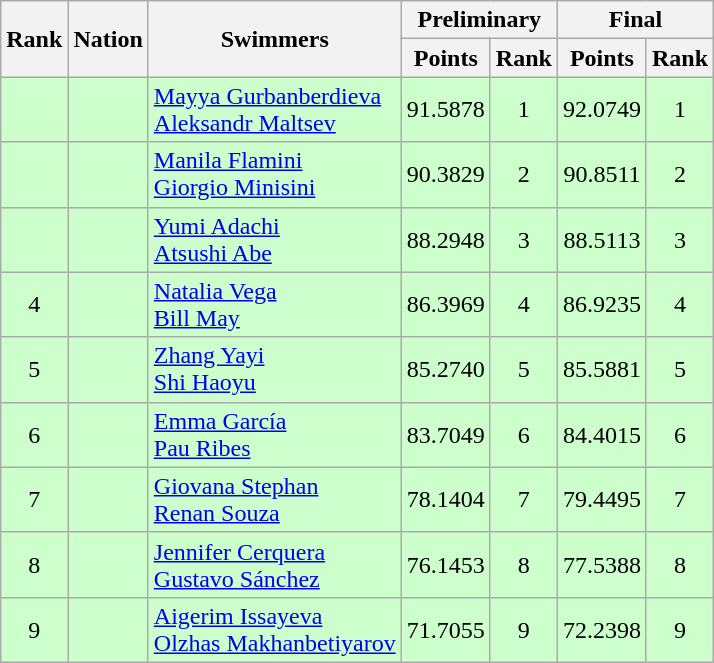<table class="wikitable sortable" style="text-align:center">
<tr>
<th rowspan=2>Rank</th>
<th rowspan=2>Nation</th>
<th rowspan=2>Swimmers</th>
<th colspan=2>Preliminary</th>
<th colspan=2>Final</th>
</tr>
<tr>
<th>Points</th>
<th>Rank</th>
<th>Points</th>
<th>Rank</th>
</tr>
<tr bgcolor=ccffcc>
<td></td>
<td align=left></td>
<td align=left><a href='#'>Mayya Gurbanberdieva</a><br><a href='#'>Aleksandr Maltsev</a></td>
<td>91.5878</td>
<td>1</td>
<td>92.0749</td>
<td>1</td>
</tr>
<tr bgcolor=ccffcc>
<td></td>
<td align=left></td>
<td align=left><a href='#'>Manila Flamini</a><br><a href='#'>Giorgio Minisini</a></td>
<td>90.3829</td>
<td>2</td>
<td>90.8511</td>
<td>2</td>
</tr>
<tr bgcolor=ccffcc>
<td></td>
<td align=left></td>
<td align=left><a href='#'>Yumi Adachi</a><br><a href='#'>Atsushi Abe</a></td>
<td>88.2948</td>
<td>3</td>
<td>88.5113</td>
<td>3</td>
</tr>
<tr bgcolor=ccffcc>
<td>4</td>
<td align=left></td>
<td align=left><a href='#'>Natalia Vega</a><br><a href='#'>Bill May</a></td>
<td>86.3969</td>
<td>4</td>
<td>86.9235</td>
<td>4</td>
</tr>
<tr bgcolor=ccffcc>
<td>5</td>
<td align=left></td>
<td align=left><a href='#'>Zhang Yayi</a><br><a href='#'>Shi Haoyu</a></td>
<td>85.2740</td>
<td>5</td>
<td>85.5881</td>
<td>5</td>
</tr>
<tr bgcolor=ccffcc>
<td>6</td>
<td align=left></td>
<td align=left><a href='#'>Emma García</a><br><a href='#'>Pau Ribes</a></td>
<td>83.7049</td>
<td>6</td>
<td>84.4015</td>
<td>6</td>
</tr>
<tr bgcolor=ccffcc>
<td>7</td>
<td align=left></td>
<td align=left><a href='#'>Giovana Stephan</a><br><a href='#'>Renan Souza</a></td>
<td>78.1404</td>
<td>7</td>
<td>79.4495</td>
<td>7</td>
</tr>
<tr bgcolor=ccffcc>
<td>8</td>
<td align=left></td>
<td align=left><a href='#'>Jennifer Cerquera</a><br><a href='#'>Gustavo Sánchez</a></td>
<td>76.1453</td>
<td>8</td>
<td>77.5388</td>
<td>8</td>
</tr>
<tr bgcolor=ccffcc>
<td>9</td>
<td align=left></td>
<td align=left><a href='#'>Aigerim Issayeva</a><br><a href='#'>Olzhas Makhanbetiyarov</a></td>
<td>71.7055</td>
<td>9</td>
<td>72.2398</td>
<td>9</td>
</tr>
</table>
